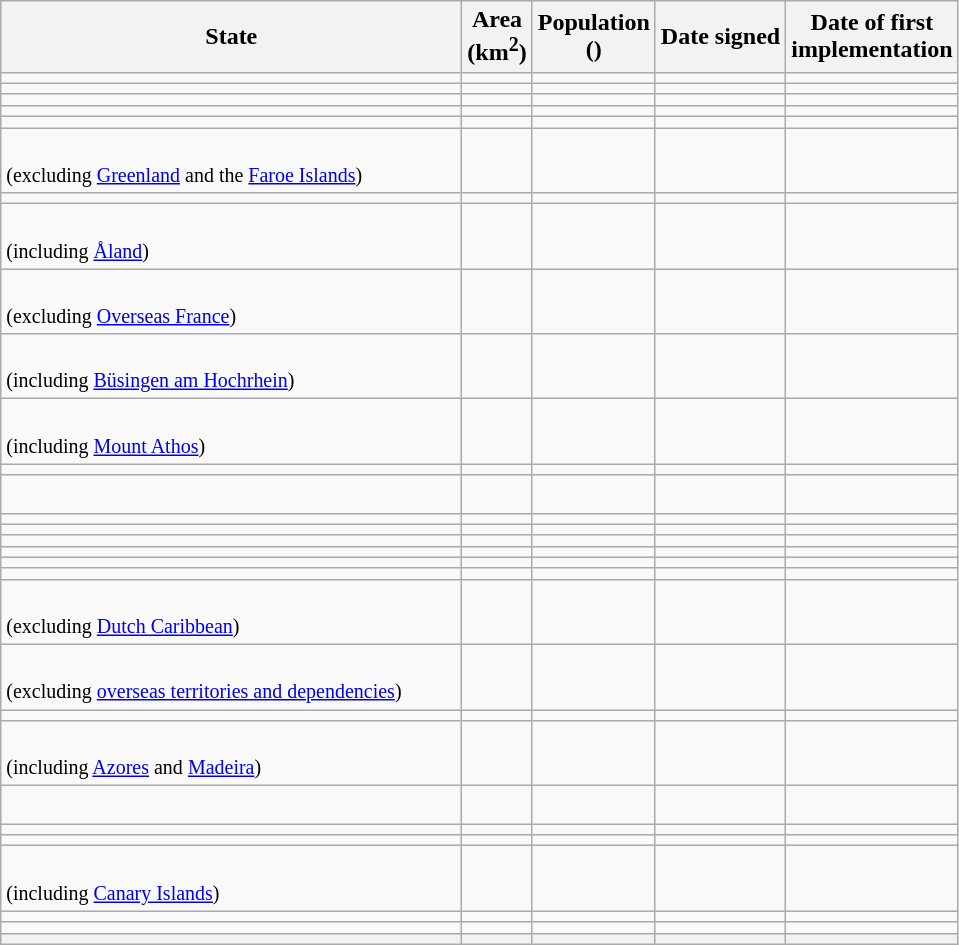<table class="wikitable sortable">
<tr>
<th width="300">State</th>
<th>Area<br>(km<sup>2</sup>)</th>
<th>Population<br>()</th>
<th>Date signed<br></th>
<th>Date of first<br>implementation<br></th>
</tr>
<tr>
<td></td>
<td style="text-align:right;"></td>
<td style="text-align:right"></td>
<td style="text-align:right;"></td>
<td style="text-align:right;"></td>
</tr>
<tr>
<td></td>
<td style="text-align:right;"></td>
<td style="text-align:right"></td>
<td style="text-align:right;"></td>
<td style="text-align:right;"></td>
</tr>
<tr>
<td></td>
<td style="text-align:right;"></td>
<td style="text-align:right"></td>
<td style="text-align:right;"></td>
<td style="text-align:right;"></td>
</tr>
<tr>
<td></td>
<td style="text-align:right;"></td>
<td style="text-align:right"></td>
<td style="text-align:right;"></td>
<td style="text-align:right;"></td>
</tr>
<tr>
<td></td>
<td style="text-align:right;"></td>
<td style="text-align:right"></td>
<td style="text-align:right;"></td>
<td style="text-align:right;"></td>
</tr>
<tr>
<td> <br><small>(excluding <a href='#'>Greenland</a> and the <a href='#'>Faroe Islands</a>)</small></td>
<td style="text-align:right;"></td>
<td style="text-align:right"></td>
<td style="text-align:right;"></td>
<td style="text-align:right;"></td>
</tr>
<tr>
<td></td>
<td style="text-align:right;"></td>
<td style="text-align:right"></td>
<td style="text-align:right;"></td>
<td style="text-align:right;"></td>
</tr>
<tr>
<td> <br><small>(including <a href='#'>Åland</a>)</small></td>
<td style="text-align:right;"></td>
<td style="text-align:right"></td>
<td style="text-align:right;"></td>
<td style="text-align:right;"></td>
</tr>
<tr>
<td> <br><small>(excluding <a href='#'>Overseas France</a>)</small></td>
<td style="text-align:right;"></td>
<td style="text-align:right"></td>
<td style="text-align:right;"></td>
<td style="text-align:right;"></td>
</tr>
<tr>
<td><br><small>(including <a href='#'>Büsingen am Hochrhein</a>)</small></td>
<td style="text-align:right;"></td>
<td style="text-align:right"></td>
<td style="text-align:right;"></td>
<td style="text-align:right;"></td>
</tr>
<tr>
<td> <br><small>(including <a href='#'>Mount Athos</a>)</small></td>
<td style="text-align:right;"></td>
<td style="text-align:right"></td>
<td style="text-align:right;"></td>
<td style="text-align:right;"></td>
</tr>
<tr>
<td></td>
<td style="text-align:right;"></td>
<td style="text-align:right"></td>
<td style="text-align:right;"></td>
<td style="text-align:right;"></td>
</tr>
<tr>
<td></td>
<td style="text-align:right;"></td>
<td style="text-align:right;"></td>
<td style="text-align:right;"><br></td>
<td style="text-align:right;"></td>
</tr>
<tr>
<td></td>
<td style="text-align:right;"></td>
<td style="text-align:right"></td>
<td style="text-align:right;"></td>
<td style="text-align:right;"></td>
</tr>
<tr>
<td></td>
<td style="text-align:right;"></td>
<td style="text-align:right"></td>
<td style="text-align:right;"></td>
<td style="text-align:right;"></td>
</tr>
<tr>
<td></td>
<td style="text-align:right;"></td>
<td style="text-align:right"></td>
<td style="text-align:right;"></td>
<td style="text-align:right;"></td>
</tr>
<tr>
<td></td>
<td style="text-align:right;"></td>
<td style="text-align:right"></td>
<td style="text-align:right;"></td>
<td style="text-align:right;"></td>
</tr>
<tr>
<td></td>
<td style="text-align:right;"></td>
<td style="text-align:right"></td>
<td style="text-align:right;"></td>
<td style="text-align:right;"></td>
</tr>
<tr>
<td></td>
<td style="text-align:right;"></td>
<td style="text-align:right"></td>
<td style="text-align:right;"></td>
<td style="text-align:right;"></td>
</tr>
<tr>
<td> <br><small>(excluding <a href='#'>Dutch Caribbean</a>)</small></td>
<td style="text-align:right;"></td>
<td style="text-align:right"></td>
<td style="text-align:right;"></td>
<td style="text-align:right;"></td>
</tr>
<tr>
<td> <br><small>(excluding <a href='#'>overseas territories and dependencies</a>)</small></td>
<td style="text-align:right;"></td>
<td style="text-align:right;"></td>
<td style="text-align:right;"><br></td>
<td style="text-align:right;"></td>
</tr>
<tr>
<td></td>
<td style="text-align:right;"></td>
<td style="text-align:right"></td>
<td style="text-align:right;"></td>
<td style="text-align:right;"></td>
</tr>
<tr>
<td> <br><small>(including <a href='#'>Azores</a> and <a href='#'>Madeira</a>)</small></td>
<td style="text-align:right;"></td>
<td style="text-align:right"></td>
<td style="text-align:right;"></td>
<td style="text-align:right;"></td>
</tr>
<tr>
<td> <br></td>
<td style="text-align:right;"></td>
<td style="text-align:right"></td>
<td style="text-align:right;"></td>
<td style="text-align:right;"></td>
</tr>
<tr>
<td></td>
<td style="text-align:right;"></td>
<td style="text-align:right"></td>
<td style="text-align:right;"></td>
<td style="text-align:right;"></td>
</tr>
<tr>
<td></td>
<td style="text-align:right;"></td>
<td style="text-align:right"></td>
<td style="text-align:right;"></td>
<td style="text-align:right;"></td>
</tr>
<tr>
<td> <br><small>(including <a href='#'>Canary Islands</a>)</small> <br></td>
<td style="text-align:right;"></td>
<td style="text-align:right"></td>
<td style="text-align:right;"></td>
<td style="text-align:right;"></td>
</tr>
<tr>
<td></td>
<td style="text-align:right;"></td>
<td style="text-align:right"></td>
<td style="text-align:right;"></td>
<td style="text-align:right;"></td>
</tr>
<tr>
<td></td>
<td style="text-align:right;"></td>
<td style="text-align:right;"></td>
<td style="text-align:right;"></td>
<td style="text-align:right;"></td>
</tr>
<tr>
<th></th>
<th style="text-align:right;"></th>
<th style="text-align:right;"></th>
<th style="text-align:right;"></th>
<th style="text-align:right;"></th>
</tr>
</table>
